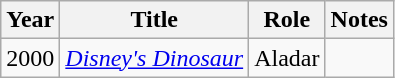<table class="wikitable sortable">
<tr>
<th>Year</th>
<th>Title</th>
<th>Role</th>
<th>Notes</th>
</tr>
<tr>
<td>2000</td>
<td><em><a href='#'>Disney's Dinosaur</a></em></td>
<td>Aladar</td>
<td></td>
</tr>
</table>
